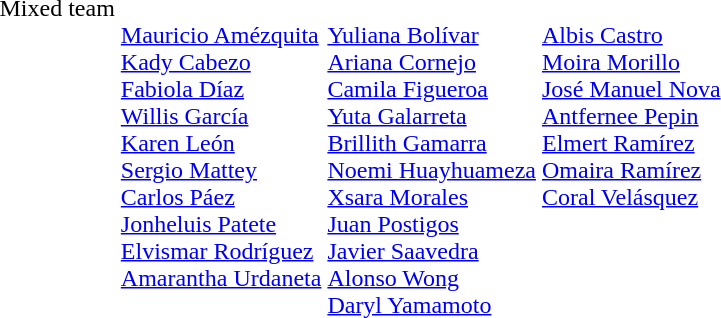<table>
<tr valign=top>
<td>Mixed team<br></td>
<td><br><a href='#'>Mauricio Amézquita</a><br><a href='#'>Kady Cabezo</a><br><a href='#'>Fabiola Díaz</a><br><a href='#'>Willis García</a><br><a href='#'>Karen León</a><br><a href='#'>Sergio Mattey</a><br><a href='#'>Carlos Páez</a><br><a href='#'>Jonheluis Patete</a><br><a href='#'>Elvismar Rodríguez</a><br><a href='#'>Amarantha Urdaneta</a></td>
<td><br><a href='#'>Yuliana Bolívar</a><br><a href='#'>Ariana Cornejo</a><br><a href='#'>Camila Figueroa</a><br><a href='#'>Yuta Galarreta</a><br><a href='#'>Brillith Gamarra</a><br><a href='#'>Noemi Huayhuameza</a><br><a href='#'>Xsara Morales</a><br><a href='#'>Juan Postigos</a><br><a href='#'>Javier Saavedra</a><br><a href='#'>Alonso Wong</a><br><a href='#'>Daryl Yamamoto</a></td>
<td><br><a href='#'>Albis Castro</a><br><a href='#'>Moira Morillo</a><br><a href='#'>José Manuel Nova</a><br><a href='#'>Antfernee Pepin</a><br><a href='#'>Elmert Ramírez</a><br><a href='#'>Omaira Ramírez</a><br><a href='#'>Coral Velásquez</a></td>
</tr>
</table>
